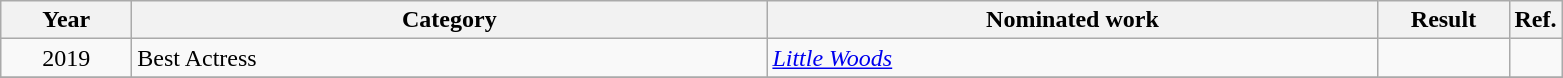<table class="wikitable">
<tr>
<th scope="col" style="width:5em;">Year</th>
<th scope="col" style="width:26em;">Category</th>
<th scope="col" style="width:25em;">Nominated work</th>
<th scope="col" style="width:5em;">Result</th>
<th>Ref.</th>
</tr>
<tr>
<td style="text-align:center;">2019</td>
<td>Best Actress</td>
<td><em><a href='#'>Little Woods</a></em></td>
<td></td>
<td style="text-align: center;"></td>
</tr>
<tr>
</tr>
</table>
